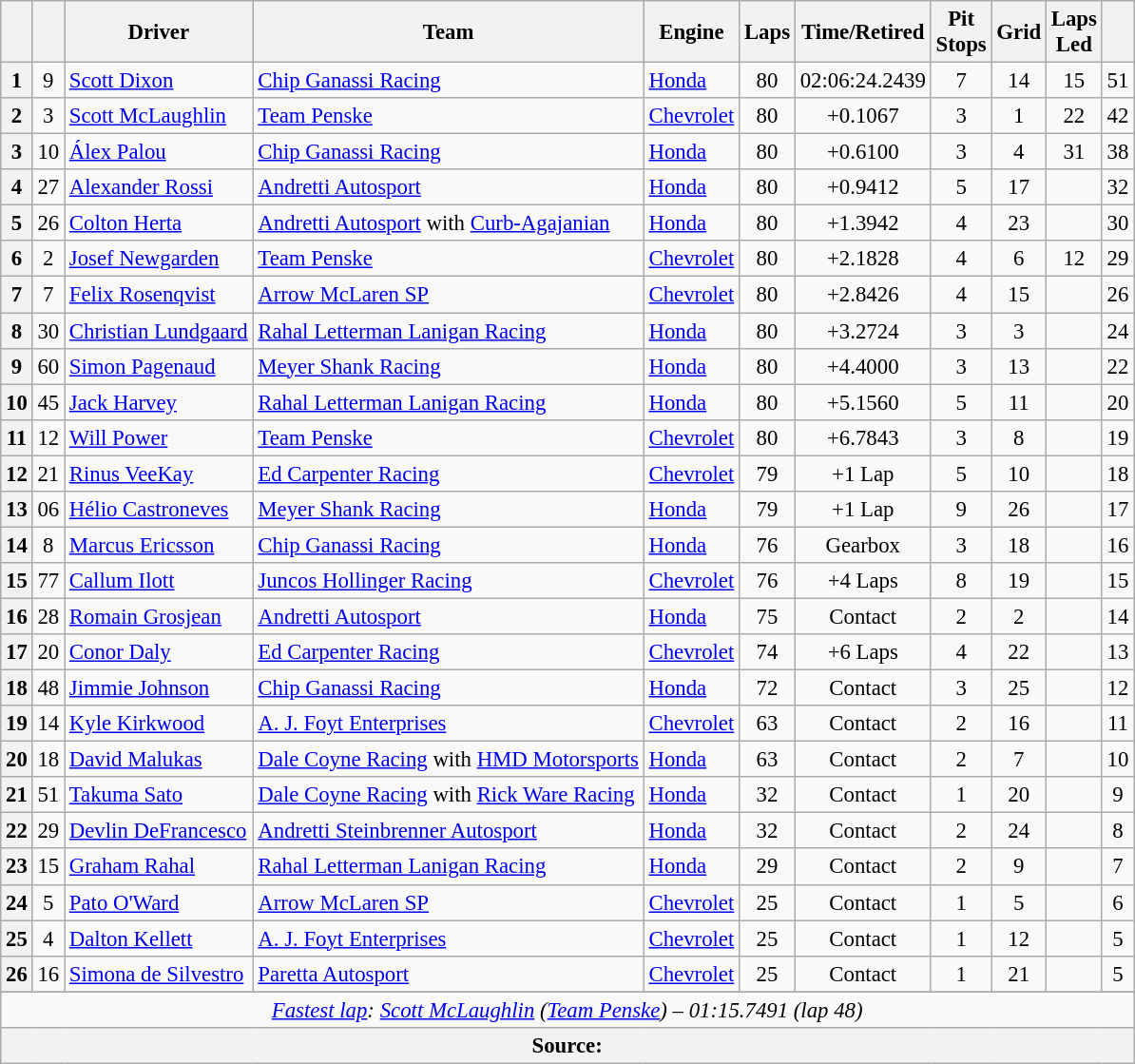<table class="wikitable sortable" style="font-size:95%;">
<tr>
<th scope="col"></th>
<th scope="col"></th>
<th scope="col">Driver</th>
<th scope="col">Team</th>
<th scope="col">Engine</th>
<th class="unsortable" scope="col">Laps</th>
<th class="unsortable" scope="col">Time/Retired</th>
<th scope="col">Pit<br>Stops</th>
<th scope="col">Grid</th>
<th scope="col">Laps<br>Led</th>
<th scope="col"></th>
</tr>
<tr>
<th>1</th>
<td align="center">9</td>
<td> <a href='#'>Scott Dixon</a></td>
<td><a href='#'>Chip Ganassi Racing</a></td>
<td><a href='#'>Honda</a></td>
<td align="center">80</td>
<td align="center">02:06:24.2439</td>
<td align="center">7</td>
<td align="center">14</td>
<td align="center">15</td>
<td align="center">51</td>
</tr>
<tr>
<th>2</th>
<td align="center">3</td>
<td> <a href='#'>Scott McLaughlin</a></td>
<td><a href='#'>Team Penske</a></td>
<td><a href='#'>Chevrolet</a></td>
<td align="center">80</td>
<td align="center">+0.1067</td>
<td align="center">3</td>
<td align="center">1</td>
<td align="center">22</td>
<td align="center">42</td>
</tr>
<tr>
<th>3</th>
<td align="center">10</td>
<td> <a href='#'>Álex Palou</a></td>
<td><a href='#'>Chip Ganassi Racing</a></td>
<td><a href='#'>Honda</a></td>
<td align="center">80</td>
<td align="center">+0.6100</td>
<td align="center">3</td>
<td align="center">4</td>
<td align="center">31</td>
<td align="center">38</td>
</tr>
<tr>
<th>4</th>
<td align="center">27</td>
<td> <a href='#'>Alexander Rossi</a></td>
<td><a href='#'>Andretti Autosport</a></td>
<td><a href='#'>Honda</a></td>
<td align="center">80</td>
<td align="center">+0.9412</td>
<td align="center">5</td>
<td align="center">17</td>
<td align="center"></td>
<td align="center">32</td>
</tr>
<tr>
<th>5</th>
<td align="center">26</td>
<td> <a href='#'>Colton Herta</a></td>
<td><a href='#'>Andretti Autosport</a> with <a href='#'>Curb-Agajanian</a></td>
<td><a href='#'>Honda</a></td>
<td align="center">80</td>
<td align="center">+1.3942</td>
<td align="center">4</td>
<td align="center">23</td>
<td align="center"></td>
<td align="center">30</td>
</tr>
<tr>
<th>6</th>
<td align="center">2</td>
<td> <a href='#'>Josef Newgarden</a></td>
<td><a href='#'>Team Penske</a></td>
<td><a href='#'>Chevrolet</a></td>
<td align="center">80</td>
<td align="center">+2.1828</td>
<td align="center">4</td>
<td align="center">6</td>
<td align="center">12</td>
<td align="center">29</td>
</tr>
<tr>
<th>7</th>
<td align="center">7</td>
<td> <a href='#'>Felix Rosenqvist</a></td>
<td><a href='#'>Arrow McLaren SP</a></td>
<td><a href='#'>Chevrolet</a></td>
<td align="center">80</td>
<td align="center">+2.8426</td>
<td align="center">4</td>
<td align="center">15</td>
<td align="center"></td>
<td align="center">26</td>
</tr>
<tr>
<th>8</th>
<td align="center">30</td>
<td> <a href='#'>Christian Lundgaard</a> <strong></strong></td>
<td><a href='#'>Rahal Letterman Lanigan Racing</a></td>
<td><a href='#'>Honda</a></td>
<td align="center">80</td>
<td align="center">+3.2724</td>
<td align="center">3</td>
<td align="center">3</td>
<td align="center"></td>
<td align="center">24</td>
</tr>
<tr>
<th>9</th>
<td align="center">60</td>
<td> <a href='#'>Simon Pagenaud</a></td>
<td><a href='#'>Meyer Shank Racing</a></td>
<td><a href='#'>Honda</a></td>
<td align="center">80</td>
<td align="center">+4.4000</td>
<td align="center">3</td>
<td align="center">13</td>
<td align="center"></td>
<td align="center">22</td>
</tr>
<tr>
<th>10</th>
<td align="center">45</td>
<td> <a href='#'>Jack Harvey</a></td>
<td><a href='#'>Rahal Letterman Lanigan Racing</a></td>
<td><a href='#'>Honda</a></td>
<td align="center">80</td>
<td align="center">+5.1560</td>
<td align="center">5</td>
<td align="center">11</td>
<td align="center"></td>
<td align="center">20</td>
</tr>
<tr>
<th>11</th>
<td align="center">12</td>
<td> <a href='#'>Will Power</a></td>
<td><a href='#'>Team Penske</a></td>
<td><a href='#'>Chevrolet</a></td>
<td align="center">80</td>
<td align="center">+6.7843</td>
<td align="center">3</td>
<td align="center">8</td>
<td align="center"></td>
<td align="center">19</td>
</tr>
<tr>
<th>12</th>
<td align="center">21</td>
<td> <a href='#'>Rinus VeeKay</a></td>
<td><a href='#'>Ed Carpenter Racing</a></td>
<td><a href='#'>Chevrolet</a></td>
<td align="center">79</td>
<td align="center">+1 Lap</td>
<td align="center">5</td>
<td align="center">10</td>
<td align="center"></td>
<td align="center">18</td>
</tr>
<tr>
<th>13</th>
<td align="center">06</td>
<td> <a href='#'>Hélio Castroneves</a></td>
<td><a href='#'>Meyer Shank Racing</a></td>
<td><a href='#'>Honda</a></td>
<td align="center">79</td>
<td align="center">+1 Lap</td>
<td align="center">9</td>
<td align="center">26</td>
<td align="center"></td>
<td align="center">17</td>
</tr>
<tr>
<th>14</th>
<td align="center">8</td>
<td> <a href='#'>Marcus Ericsson</a> <strong></strong></td>
<td><a href='#'>Chip Ganassi Racing</a></td>
<td><a href='#'>Honda</a></td>
<td align="center">76</td>
<td align="center">Gearbox</td>
<td align="center">3</td>
<td align="center">18</td>
<td align="center"></td>
<td align="center">16</td>
</tr>
<tr>
<th>15</th>
<td align="center">77</td>
<td> <a href='#'>Callum Ilott</a> <strong></strong></td>
<td><a href='#'>Juncos Hollinger Racing</a></td>
<td><a href='#'>Chevrolet</a></td>
<td align="center">76</td>
<td align="center">+4 Laps</td>
<td align="center">8</td>
<td align="center">19</td>
<td align="center"></td>
<td align="center">15</td>
</tr>
<tr>
<th>16</th>
<td align="center">28</td>
<td> <a href='#'>Romain Grosjean</a></td>
<td><a href='#'>Andretti Autosport</a></td>
<td><a href='#'>Honda</a></td>
<td align="center">75</td>
<td align="center">Contact</td>
<td align="center">2</td>
<td align="center">2</td>
<td align="center"></td>
<td align="center">14</td>
</tr>
<tr>
<th>17</th>
<td align="center">20</td>
<td> <a href='#'>Conor Daly</a></td>
<td><a href='#'>Ed Carpenter Racing</a></td>
<td><a href='#'>Chevrolet</a></td>
<td align="center">74</td>
<td align="center">+6 Laps</td>
<td align="center">4</td>
<td align="center">22</td>
<td align="center"></td>
<td align="center">13</td>
</tr>
<tr>
<th>18</th>
<td align="center">48</td>
<td> <a href='#'>Jimmie Johnson</a></td>
<td><a href='#'>Chip Ganassi Racing</a></td>
<td><a href='#'>Honda</a></td>
<td align="center">72</td>
<td align="center">Contact</td>
<td align="center">3</td>
<td align="center">25</td>
<td align="center"></td>
<td align="center">12</td>
</tr>
<tr>
<th>19</th>
<td align="center">14</td>
<td> <a href='#'>Kyle Kirkwood</a> <strong></strong></td>
<td><a href='#'>A. J. Foyt Enterprises</a></td>
<td><a href='#'>Chevrolet</a></td>
<td align="center">63</td>
<td align="center">Contact</td>
<td align="center">2</td>
<td align="center">16</td>
<td align="center"></td>
<td align="center">11</td>
</tr>
<tr>
<th>20</th>
<td align="center">18</td>
<td> <a href='#'>David Malukas</a> <strong></strong></td>
<td><a href='#'>Dale Coyne Racing</a> with <a href='#'>HMD Motorsports</a></td>
<td><a href='#'>Honda</a></td>
<td align="center">63</td>
<td align="center">Contact</td>
<td align="center">2</td>
<td align="center">7</td>
<td align="center"></td>
<td align="center">10</td>
</tr>
<tr>
<th>21</th>
<td align="center">51</td>
<td> <a href='#'>Takuma Sato</a></td>
<td><a href='#'>Dale Coyne Racing</a> with <a href='#'>Rick Ware Racing</a></td>
<td><a href='#'>Honda</a></td>
<td align="center">32</td>
<td align="center">Contact</td>
<td align="center">1</td>
<td align="center">20</td>
<td align="center"></td>
<td align="center">9</td>
</tr>
<tr>
<th>22</th>
<td align="center">29</td>
<td> <a href='#'>Devlin DeFrancesco</a> <strong></strong></td>
<td><a href='#'>Andretti Steinbrenner Autosport</a></td>
<td><a href='#'>Honda</a></td>
<td align="center">32</td>
<td align="center">Contact</td>
<td align="center">2</td>
<td align="center">24</td>
<td align="center"></td>
<td align="center">8</td>
</tr>
<tr>
<th>23</th>
<td align="center">15</td>
<td> <a href='#'>Graham Rahal</a></td>
<td><a href='#'>Rahal Letterman Lanigan Racing</a></td>
<td><a href='#'>Honda</a></td>
<td align="center">29</td>
<td align="center">Contact</td>
<td align="center">2</td>
<td align="center">9</td>
<td align="center"></td>
<td align="center">7</td>
</tr>
<tr>
<th>24</th>
<td align="center">5</td>
<td> <a href='#'>Pato O'Ward</a></td>
<td><a href='#'>Arrow McLaren SP</a></td>
<td><a href='#'>Chevrolet</a></td>
<td align="center">25</td>
<td align="center">Contact</td>
<td align="center">1</td>
<td align="center">5</td>
<td align="center"></td>
<td align="center">6</td>
</tr>
<tr>
<th>25</th>
<td align="center">4</td>
<td> <a href='#'>Dalton Kellett</a></td>
<td><a href='#'>A. J. Foyt Enterprises</a></td>
<td><a href='#'>Chevrolet</a></td>
<td align="center">25</td>
<td align="center">Contact</td>
<td align="center">1</td>
<td align="center">12</td>
<td align="center"></td>
<td align="center">5</td>
</tr>
<tr>
<th>26</th>
<td align="center">16</td>
<td> <a href='#'>Simona de Silvestro</a></td>
<td><a href='#'>Paretta Autosport</a></td>
<td><a href='#'>Chevrolet</a></td>
<td align="center">25</td>
<td align="center">Contact</td>
<td align="center">1</td>
<td align="center">21</td>
<td align="center"></td>
<td align="center">5</td>
</tr>
<tr>
</tr>
<tr class="sortbottom">
<td colspan="11" style="text-align:center"><em><a href='#'>Fastest lap</a>:  <a href='#'>Scott McLaughlin</a> (<a href='#'>Team Penske</a>) – 01:15.7491 (lap 48)</em></td>
</tr>
<tr class="sortbottom">
<th colspan="11">Source:</th>
</tr>
</table>
